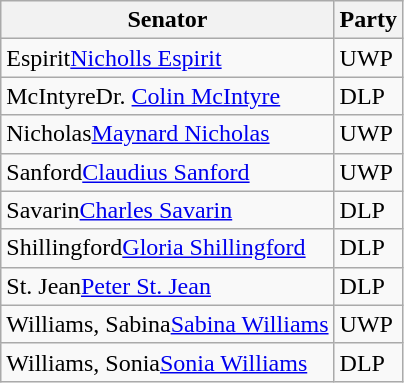<table class="wikitable sortable">
<tr>
<th>Senator</th>
<th>Party</th>
</tr>
<tr>
<td><span>Espirit</span><a href='#'>Nicholls Espirit</a></td>
<td>UWP</td>
</tr>
<tr>
<td><span>McIntyre</span>Dr. <a href='#'>Colin McIntyre</a></td>
<td>DLP</td>
</tr>
<tr>
<td><span>Nicholas</span><a href='#'>Maynard Nicholas</a></td>
<td>UWP</td>
</tr>
<tr>
<td><span>Sanford</span><a href='#'>Claudius Sanford</a></td>
<td>UWP</td>
</tr>
<tr>
<td><span>Savarin</span><a href='#'>Charles Savarin</a></td>
<td>DLP</td>
</tr>
<tr>
<td><span>Shillingford</span><a href='#'>Gloria Shillingford</a></td>
<td>DLP</td>
</tr>
<tr>
<td><span>St. Jean</span><a href='#'>Peter St. Jean</a></td>
<td>DLP</td>
</tr>
<tr>
<td><span>Williams, Sabina</span><a href='#'>Sabina Williams</a></td>
<td>UWP</td>
</tr>
<tr>
<td><span>Williams, Sonia</span><a href='#'>Sonia Williams</a></td>
<td>DLP</td>
</tr>
</table>
